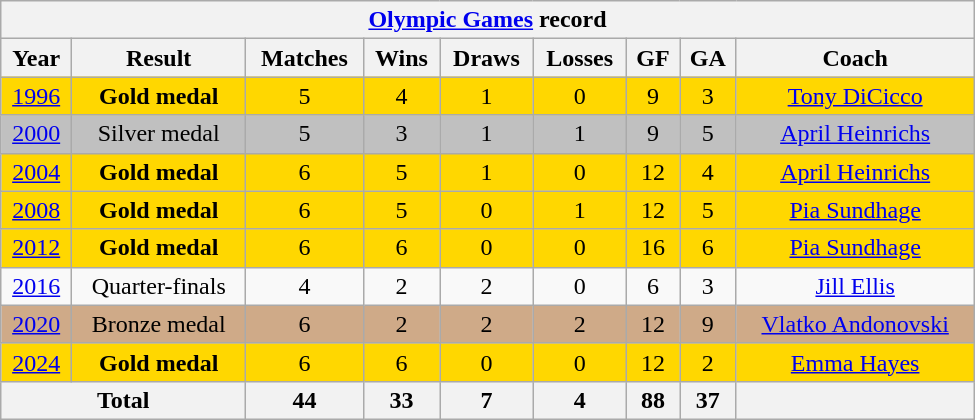<table class="wikitable"  style="text-align:center; width:650px;">
<tr>
<th colspan=9><strong><a href='#'>Olympic Games</a> record</strong></th>
</tr>
<tr>
<th>Year</th>
<th>Result</th>
<th>Matches</th>
<th>Wins</th>
<th>Draws</th>
<th>Losses</th>
<th>GF</th>
<th>GA</th>
<th>Coach</th>
</tr>
<tr style="background:gold;">
<td> <a href='#'>1996</a></td>
<td><strong>Gold medal</strong></td>
<td>5</td>
<td>4</td>
<td>1</td>
<td>0</td>
<td>9</td>
<td>3</td>
<td><a href='#'>Tony DiCicco</a></td>
</tr>
<tr style="background:silver;">
<td> <a href='#'>2000</a></td>
<td>Silver medal</td>
<td>5</td>
<td>3</td>
<td>1</td>
<td>1</td>
<td>9</td>
<td>5</td>
<td><a href='#'>April Heinrichs</a></td>
</tr>
<tr style="background:gold;">
<td> <a href='#'>2004</a></td>
<td><strong>Gold medal</strong></td>
<td>6</td>
<td>5</td>
<td>1</td>
<td>0</td>
<td>12</td>
<td>4</td>
<td><a href='#'>April Heinrichs</a></td>
</tr>
<tr style="background:gold;">
<td> <a href='#'>2008</a></td>
<td><strong>Gold medal</strong></td>
<td>6</td>
<td>5</td>
<td>0</td>
<td>1</td>
<td>12</td>
<td>5</td>
<td><a href='#'>Pia Sundhage</a></td>
</tr>
<tr style="background:gold;">
<td> <a href='#'>2012</a></td>
<td><strong>Gold medal</strong></td>
<td>6</td>
<td>6</td>
<td>0</td>
<td>0</td>
<td>16</td>
<td>6</td>
<td><a href='#'>Pia Sundhage</a></td>
</tr>
<tr>
<td> <a href='#'>2016</a></td>
<td>Quarter-finals</td>
<td>4</td>
<td>2</td>
<td>2</td>
<td>0</td>
<td>6</td>
<td>3</td>
<td><a href='#'>Jill Ellis</a></td>
</tr>
<tr style="background:#cfaa88;">
<td> <a href='#'>2020</a></td>
<td>Bronze medal</td>
<td>6</td>
<td>2</td>
<td>2</td>
<td>2</td>
<td>12</td>
<td>9</td>
<td><a href='#'>Vlatko Andonovski</a></td>
</tr>
<tr style="background:gold;">
<td> <a href='#'>2024</a></td>
<td><strong>Gold medal</strong></td>
<td>6</td>
<td>6</td>
<td>0</td>
<td>0</td>
<td>12</td>
<td>2</td>
<td><a href='#'>Emma Hayes</a></td>
</tr>
<tr>
<th colspan=2>Total</th>
<th>44</th>
<th>33</th>
<th>7</th>
<th>4</th>
<th>88</th>
<th>37</th>
<th></th>
</tr>
</table>
